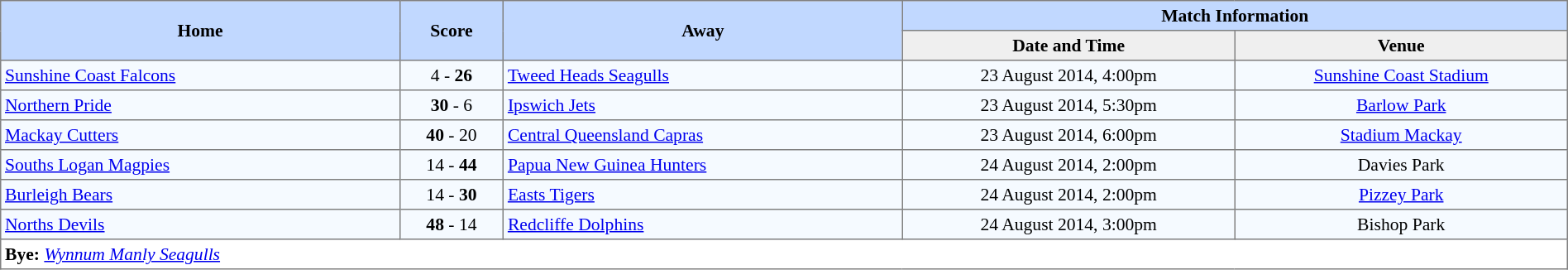<table border=1 style="border-collapse:collapse; font-size:90%; text-align:center;" cellpadding=3 cellspacing=0>
<tr bgcolor=#C1D8FF>
<th rowspan=2 width=12%>Home</th>
<th rowspan=2 width=3%>Score</th>
<th rowspan=2 width=12%>Away</th>
<th colspan=5>Match Information</th>
</tr>
<tr bgcolor=#EFEFEF>
<th width=10%>Date and Time</th>
<th width=10%>Venue</th>
</tr>
<tr bgcolor=#F5FAFF>
<td align=left> <a href='#'>Sunshine Coast Falcons</a></td>
<td>4 - <strong>26</strong></td>
<td align=left> <a href='#'>Tweed Heads Seagulls</a></td>
<td>23 August 2014, 4:00pm</td>
<td><a href='#'>Sunshine Coast Stadium</a></td>
</tr>
<tr bgcolor=#F5FAFF>
<td align=left> <a href='#'>Northern Pride</a></td>
<td><strong>30</strong> - 6</td>
<td align=left> <a href='#'>Ipswich Jets</a></td>
<td>23 August 2014, 5:30pm</td>
<td><a href='#'>Barlow Park</a></td>
</tr>
<tr bgcolor=#F5FAFF>
<td align=left> <a href='#'>Mackay Cutters</a></td>
<td><strong>40</strong> - 20</td>
<td align=left> <a href='#'>Central Queensland Capras</a></td>
<td>23 August 2014, 6:00pm</td>
<td><a href='#'>Stadium Mackay</a></td>
</tr>
<tr bgcolor=#F5FAFF>
<td align=left> <a href='#'>Souths Logan Magpies</a></td>
<td>14 - <strong>44</strong></td>
<td align=left> <a href='#'>Papua New Guinea Hunters</a></td>
<td>24 August 2014, 2:00pm</td>
<td>Davies Park</td>
</tr>
<tr bgcolor=#F5FAFF>
<td align=left> <a href='#'>Burleigh Bears</a></td>
<td>14 - <strong>30</strong></td>
<td align=left> <a href='#'>Easts Tigers</a></td>
<td>24 August 2014, 2:00pm</td>
<td><a href='#'>Pizzey Park</a></td>
</tr>
<tr bgcolor=#F5FAFF>
<td align=left> <a href='#'>Norths Devils</a></td>
<td><strong>48</strong> - 14</td>
<td align=left> <a href='#'>Redcliffe Dolphins</a></td>
<td>24 August 2014, 3:00pm</td>
<td>Bishop Park</td>
</tr>
<tr>
<td colspan="5" style="text-align:left;"><strong>Bye:</strong> <em><a href='#'>Wynnum Manly Seagulls</a></em></td>
</tr>
</table>
